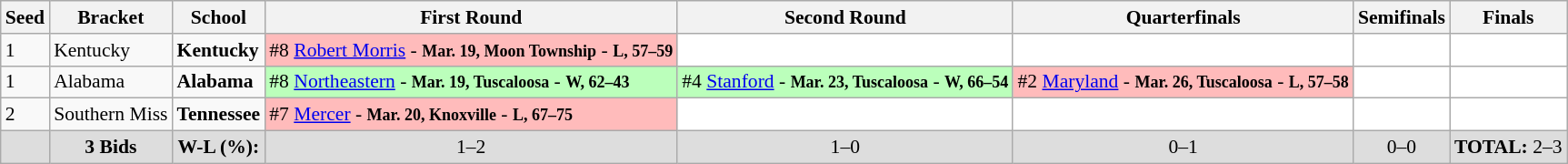<table class="sortable wikitable" style="white-space:nowrap; font-size:90%;">
<tr>
<th>Seed</th>
<th>Bracket</th>
<th>School</th>
<th>First Round</th>
<th>Second Round</th>
<th>Quarterfinals</th>
<th>Semifinals</th>
<th>Finals</th>
</tr>
<tr>
<td>1</td>
<td>Kentucky</td>
<td><strong>Kentucky</strong></td>
<td style="background:#fbb;">#8 <a href='#'>Robert Morris</a> - <strong><small>Mar. 19, Moon Township</small></strong> - <strong><small>L, 57–59</small></strong></td>
<td style="background:#fff;"></td>
<td style="background:#fff;"></td>
<td style="background:#fff;"></td>
<td style="background:#fff;"></td>
</tr>
<tr>
<td>1</td>
<td>Alabama</td>
<td><strong>Alabama</strong></td>
<td style="background:#bfb;">#8 <a href='#'>Northeastern</a> - <strong><small>Mar. 19, Tuscaloosa</small></strong> - <strong><small>W, 62–43</small></strong></td>
<td style="background:#bfb;">#4 <a href='#'>Stanford</a> - <strong><small>Mar. 23, Tuscaloosa</small></strong> - <strong><small>W, 66–54</small></strong></td>
<td style="background:#fbb;">#2 <a href='#'>Maryland</a> - <strong><small>Mar. 26, Tuscaloosa</small></strong> - <strong><small>L, 57–58</small></strong></td>
<td style="background:#fff;"></td>
<td style="background:#fff;"></td>
</tr>
<tr>
<td>2</td>
<td>Southern Miss</td>
<td><strong>Tennessee</strong></td>
<td style="background:#fbb;">#7 <a href='#'>Mercer</a> - <strong><small>Mar. 20, Knoxville</small></strong> - <strong><small>L, 67–75</small></strong></td>
<td style="background:#fff;"></td>
<td style="background:#fff;"></td>
<td style="background:#fff;"></td>
<td style="background:#fff;"></td>
</tr>
<tr class="sortbottom"  style="text-align:center; background:#ddd;">
<td></td>
<td><strong>3 Bids</strong></td>
<td><strong>W-L (%):</strong></td>
<td>1–2 </td>
<td>1–0 </td>
<td>0–1 </td>
<td>0–0 </td>
<td><strong>TOTAL:</strong> 2–3 </td>
</tr>
</table>
